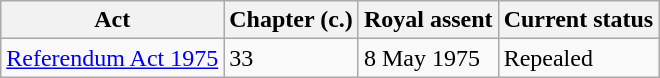<table class="wikitable sortable">
<tr>
<th>Act</th>
<th>Chapter (c.)</th>
<th>Royal assent</th>
<th>Current status</th>
</tr>
<tr>
<td><a href='#'>Referendum Act 1975</a></td>
<td>33</td>
<td>8 May 1975</td>
<td>Repealed</td>
</tr>
</table>
